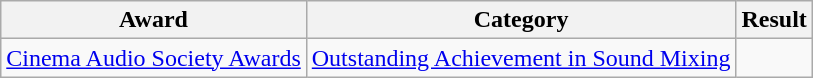<table class="wikitable">
<tr>
<th>Award</th>
<th>Category</th>
<th>Result</th>
</tr>
<tr>
<td><a href='#'>Cinema Audio Society Awards</a></td>
<td><a href='#'>Outstanding Achievement in Sound Mixing</a></td>
<td></td>
</tr>
</table>
